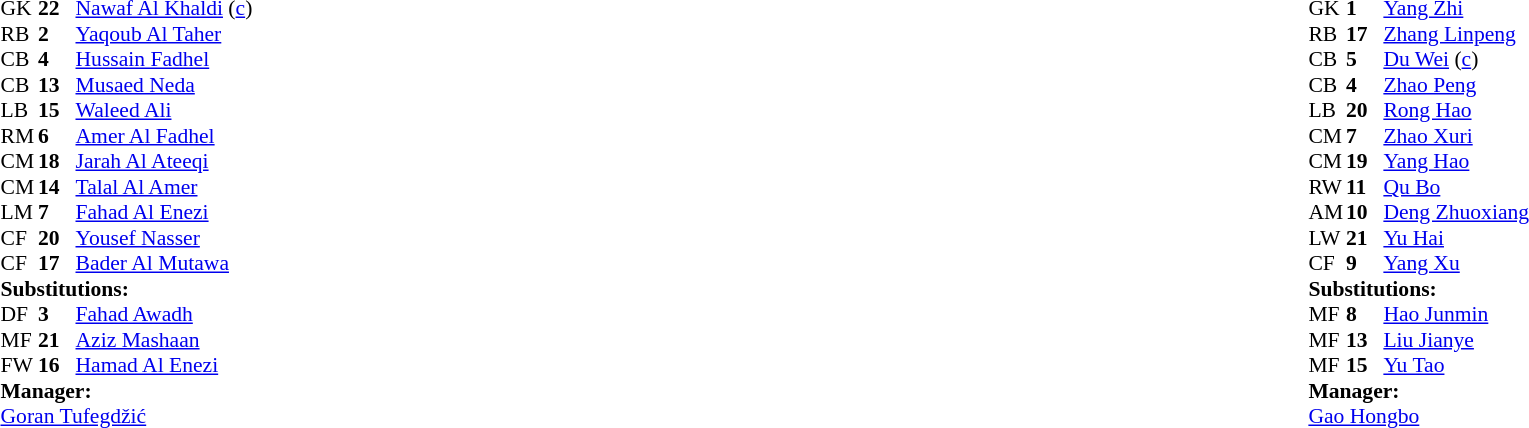<table style="width:100%;">
<tr>
<td style="vertical-align:top; width:50%;"><br><table style="font-size: 90%" cellspacing="0" cellpadding="0">
<tr>
<th width="25"></th>
<th width="25"></th>
</tr>
<tr>
<td>GK</td>
<td><strong>22</strong></td>
<td><a href='#'>Nawaf Al Khaldi</a> (<a href='#'>c</a>)</td>
</tr>
<tr>
<td>RB</td>
<td><strong>2</strong></td>
<td><a href='#'>Yaqoub Al Taher</a></td>
<td></td>
</tr>
<tr>
<td>CB</td>
<td><strong>4</strong></td>
<td><a href='#'>Hussain Fadhel</a></td>
</tr>
<tr>
<td>CB</td>
<td><strong>13</strong></td>
<td><a href='#'>Musaed Neda</a></td>
<td></td>
</tr>
<tr>
<td>LB</td>
<td><strong>15</strong></td>
<td><a href='#'>Waleed Ali</a></td>
<td></td>
<td></td>
</tr>
<tr>
<td>RM</td>
<td><strong>6</strong></td>
<td><a href='#'>Amer Al Fadhel</a></td>
</tr>
<tr>
<td>CM</td>
<td><strong>18</strong></td>
<td><a href='#'>Jarah Al Ateeqi</a></td>
<td></td>
</tr>
<tr>
<td>CM</td>
<td><strong>14</strong></td>
<td><a href='#'>Talal Al Amer</a></td>
</tr>
<tr>
<td>LM</td>
<td><strong>7</strong></td>
<td><a href='#'>Fahad Al Enezi</a></td>
<td></td>
<td></td>
</tr>
<tr>
<td>CF</td>
<td><strong>20</strong></td>
<td><a href='#'>Yousef Nasser</a></td>
<td></td>
<td></td>
</tr>
<tr>
<td>CF</td>
<td><strong>17</strong></td>
<td><a href='#'>Bader Al Mutawa</a></td>
</tr>
<tr>
<td colspan=3><strong>Substitutions:</strong></td>
</tr>
<tr>
<td>DF</td>
<td><strong>3</strong></td>
<td><a href='#'>Fahad Awadh</a></td>
<td></td>
<td></td>
</tr>
<tr>
<td>MF</td>
<td><strong>21</strong></td>
<td><a href='#'>Aziz Mashaan</a></td>
<td></td>
<td></td>
</tr>
<tr>
<td>FW</td>
<td><strong>16</strong></td>
<td><a href='#'>Hamad Al Enezi</a></td>
<td></td>
<td></td>
</tr>
<tr>
<td colspan=3><strong>Manager:</strong></td>
</tr>
<tr>
<td colspan=3> <a href='#'>Goran Tufegdžić</a></td>
</tr>
</table>
</td>
<td valign="top"></td>
<td style="vertical-align:top; width:50%;"><br><table cellspacing="0" cellpadding="0" style="font-size:90%; margin:auto;">
<tr>
<th width=25></th>
<th width=25></th>
</tr>
<tr>
<td>GK</td>
<td><strong>1</strong></td>
<td><a href='#'>Yang Zhi</a></td>
</tr>
<tr>
<td>RB</td>
<td><strong>17</strong></td>
<td><a href='#'>Zhang Linpeng</a></td>
</tr>
<tr>
<td>CB</td>
<td><strong>5</strong></td>
<td><a href='#'>Du Wei</a> (<a href='#'>c</a>)</td>
</tr>
<tr>
<td>CB</td>
<td><strong>4</strong></td>
<td><a href='#'>Zhao Peng</a></td>
<td></td>
<td></td>
</tr>
<tr>
<td>LB</td>
<td><strong>20</strong></td>
<td><a href='#'>Rong Hao</a></td>
</tr>
<tr>
<td>CM</td>
<td><strong>7</strong></td>
<td><a href='#'>Zhao Xuri</a></td>
<td></td>
<td></td>
</tr>
<tr>
<td>CM</td>
<td><strong>19</strong></td>
<td><a href='#'>Yang Hao</a></td>
</tr>
<tr>
<td>RW</td>
<td><strong>11</strong></td>
<td><a href='#'>Qu Bo</a></td>
<td></td>
<td></td>
</tr>
<tr>
<td>AM</td>
<td><strong>10</strong></td>
<td><a href='#'>Deng Zhuoxiang</a></td>
</tr>
<tr>
<td>LW</td>
<td><strong>21</strong></td>
<td><a href='#'>Yu Hai</a></td>
</tr>
<tr>
<td>CF</td>
<td><strong>9</strong></td>
<td><a href='#'>Yang Xu</a></td>
</tr>
<tr>
<td colspan=3><strong>Substitutions:</strong></td>
</tr>
<tr>
<td>MF</td>
<td><strong>8</strong></td>
<td><a href='#'>Hao Junmin</a></td>
<td></td>
<td></td>
</tr>
<tr>
<td>MF</td>
<td><strong>13</strong></td>
<td><a href='#'>Liu Jianye</a></td>
<td></td>
<td></td>
</tr>
<tr>
<td>MF</td>
<td><strong>15</strong></td>
<td><a href='#'>Yu Tao</a></td>
<td></td>
<td></td>
</tr>
<tr>
<td colspan=3><strong>Manager:</strong></td>
</tr>
<tr>
<td colspan=3><a href='#'>Gao Hongbo</a></td>
</tr>
</table>
</td>
</tr>
</table>
